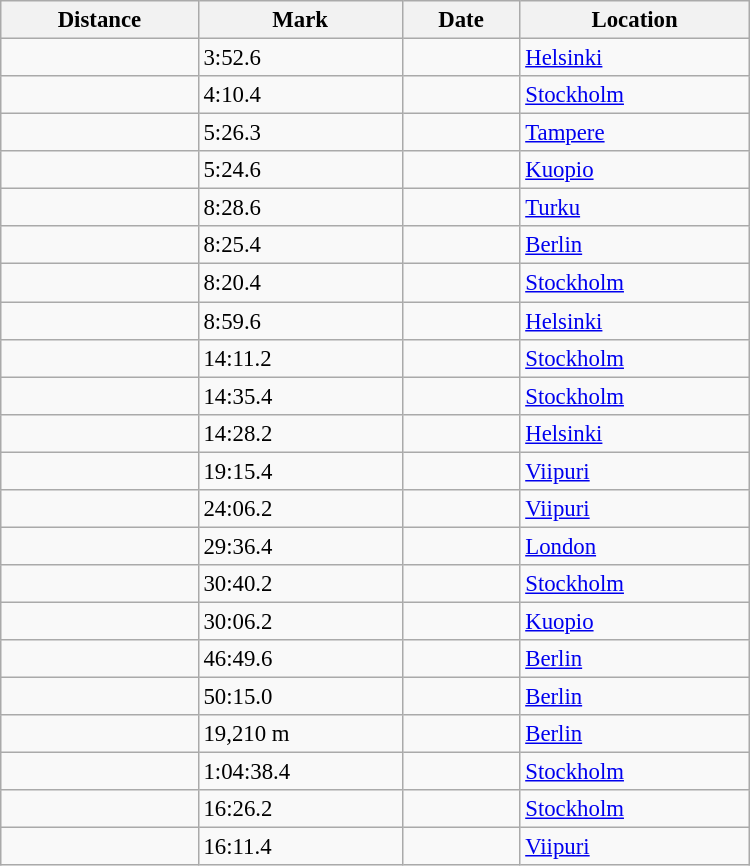<table class="wikitable sortable" width="75%" style="text-align: left; font-size: 95%; max-width: 500px;">
<tr>
<th>Distance</th>
<th>Mark</th>
<th>Date</th>
<th>Location</th>
</tr>
<tr>
<td></td>
<td>3:52.6</td>
<td></td>
<td><a href='#'>Helsinki</a></td>
</tr>
<tr>
<td></td>
<td>4:10.4</td>
<td></td>
<td><a href='#'>Stockholm</a></td>
</tr>
<tr>
<td></td>
<td>5:26.3</td>
<td></td>
<td><a href='#'>Tampere</a></td>
</tr>
<tr>
<td></td>
<td>5:24.6</td>
<td></td>
<td><a href='#'>Kuopio</a></td>
</tr>
<tr>
<td></td>
<td>8:28.6</td>
<td></td>
<td><a href='#'>Turku</a></td>
</tr>
<tr>
<td></td>
<td>8:25.4</td>
<td></td>
<td><a href='#'>Berlin</a></td>
</tr>
<tr>
<td></td>
<td>8:20.4</td>
<td></td>
<td><a href='#'>Stockholm</a></td>
</tr>
<tr>
<td></td>
<td>8:59.6</td>
<td></td>
<td><a href='#'>Helsinki</a></td>
</tr>
<tr>
<td></td>
<td>14:11.2</td>
<td></td>
<td><a href='#'>Stockholm</a></td>
</tr>
<tr>
<td></td>
<td>14:35.4</td>
<td></td>
<td><a href='#'>Stockholm</a></td>
</tr>
<tr>
<td></td>
<td>14:28.2</td>
<td></td>
<td><a href='#'>Helsinki</a></td>
</tr>
<tr>
<td></td>
<td>19:15.4</td>
<td></td>
<td><a href='#'>Viipuri</a></td>
</tr>
<tr>
<td></td>
<td>24:06.2</td>
<td></td>
<td><a href='#'>Viipuri</a></td>
</tr>
<tr>
<td></td>
<td>29:36.4</td>
<td></td>
<td><a href='#'>London</a></td>
</tr>
<tr>
<td></td>
<td>30:40.2</td>
<td></td>
<td><a href='#'>Stockholm</a></td>
</tr>
<tr>
<td></td>
<td>30:06.2</td>
<td></td>
<td><a href='#'>Kuopio</a></td>
</tr>
<tr>
<td></td>
<td>46:49.6</td>
<td></td>
<td><a href='#'>Berlin</a></td>
</tr>
<tr>
<td></td>
<td>50:15.0</td>
<td></td>
<td><a href='#'>Berlin</a></td>
</tr>
<tr>
<td></td>
<td>19,210 m</td>
<td></td>
<td><a href='#'>Berlin</a></td>
</tr>
<tr>
<td></td>
<td>1:04:38.4</td>
<td></td>
<td><a href='#'>Stockholm</a></td>
</tr>
<tr>
<td></td>
<td>16:26.2</td>
<td></td>
<td><a href='#'>Stockholm</a></td>
</tr>
<tr>
<td></td>
<td>16:11.4</td>
<td></td>
<td><a href='#'>Viipuri</a></td>
</tr>
</table>
